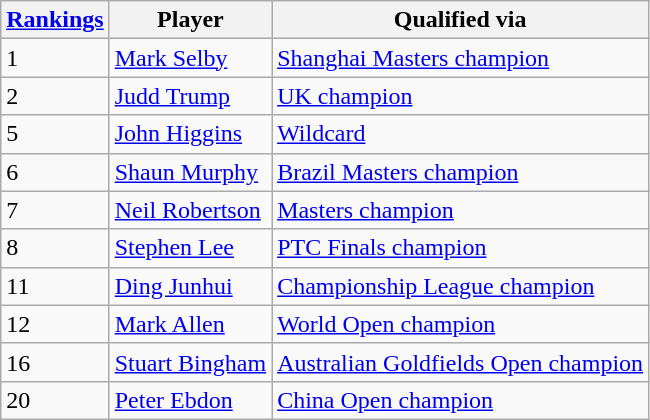<table class="wikitable">
<tr>
<th><a href='#'>Rankings</a></th>
<th>Player</th>
<th>Qualified via</th>
</tr>
<tr>
<td>1</td>
<td> <a href='#'>Mark Selby</a></td>
<td><a href='#'>Shanghai Masters champion</a></td>
</tr>
<tr>
<td>2</td>
<td> <a href='#'>Judd Trump</a></td>
<td><a href='#'>UK champion</a></td>
</tr>
<tr>
<td>5</td>
<td> <a href='#'>John Higgins</a></td>
<td><a href='#'>Wildcard</a></td>
</tr>
<tr>
<td>6</td>
<td> <a href='#'>Shaun Murphy</a></td>
<td><a href='#'>Brazil Masters champion</a></td>
</tr>
<tr>
<td>7</td>
<td> <a href='#'>Neil Robertson</a></td>
<td><a href='#'>Masters champion</a></td>
</tr>
<tr>
<td>8</td>
<td> <a href='#'>Stephen Lee</a></td>
<td><a href='#'>PTC Finals champion</a></td>
</tr>
<tr>
<td>11</td>
<td> <a href='#'>Ding Junhui</a></td>
<td><a href='#'>Championship League champion</a></td>
</tr>
<tr>
<td>12</td>
<td> <a href='#'>Mark Allen</a></td>
<td><a href='#'>World Open champion</a></td>
</tr>
<tr>
<td>16</td>
<td> <a href='#'>Stuart Bingham</a></td>
<td><a href='#'>Australian Goldfields Open champion</a></td>
</tr>
<tr>
<td>20</td>
<td> <a href='#'>Peter Ebdon</a></td>
<td><a href='#'>China Open champion</a></td>
</tr>
</table>
